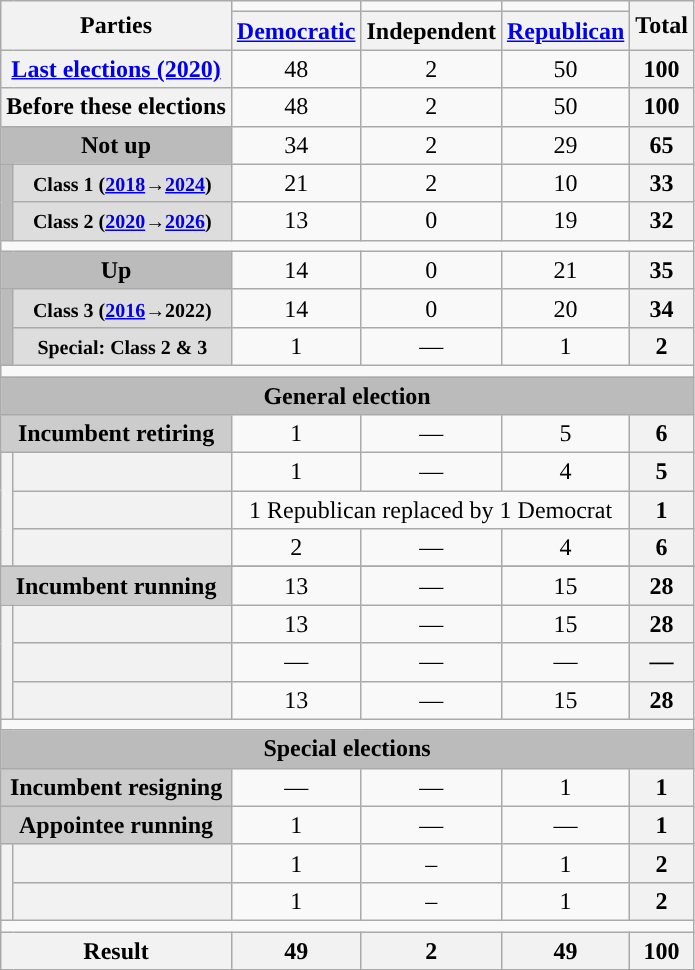<table class=wikitable style="text-align:center">
<tr>
<th colspan=2 rowspan=2>Parties</th>
<td style="background-color:"></td>
<td style="background-color:"></td>
<td style="background-color:"></td>
<th rowspan=2>Total</th>
</tr>
<tr>
<th><a href='#'>Democratic</a></th>
<th>Independent</th>
<th><a href='#'>Republican</a></th>
</tr>
<tr>
<th colspan=2><a href='#'>Last elections (2020)</a></th>
<td>48</td>
<td>2</td>
<td>50</td>
<th>100</th>
</tr>
<tr>
<th colspan=2>Before these elections</th>
<td>48</td>
<td>2</td>
<td>50</td>
<th>100</th>
</tr>
<tr>
<th colspan=2 style="background:#bbb">Not up</th>
<td>34</td>
<td>2</td>
<td>29</td>
<th>65</th>
</tr>
<tr>
<th rowspan=2 style="background:#bbb"></th>
<th style="background:#ddd"><small>Class 1 (<a href='#'>2018</a>→<a href='#'>2024</a>)</small></th>
<td>21</td>
<td>2</td>
<td>10</td>
<th>33</th>
</tr>
<tr>
<th style="background:#ddd"><small>Class 2 (<a href='#'>2020</a>→<a href='#'>2026</a>)</small></th>
<td>13</td>
<td>0</td>
<td>19</td>
<th>32</th>
</tr>
<tr>
<td colspan="6"></td>
</tr>
<tr>
<th colspan=2 style="background:#bbb">Up</th>
<td>14</td>
<td>0</td>
<td>21</td>
<th>35</th>
</tr>
<tr>
<th rowspan="2" style="background:#bbb"></th>
<th style="background:#ddd"><small>Class 3 (<a href='#'>2016</a>→2022)</small></th>
<td>14</td>
<td>0</td>
<td>20</td>
<th>34</th>
</tr>
<tr>
<th style="background:#ddd"><small>Special: Class 2 & 3</small></th>
<td>1</td>
<td>—</td>
<td>1</td>
<th>2</th>
</tr>
<tr>
<td colspan="6"></td>
</tr>
<tr>
<th colspan=6 style="background:#bbb">General election</th>
</tr>
<tr>
<th colspan=2 style="background:#ccc">Incumbent retiring</th>
<td>1</td>
<td>—</td>
<td>5</td>
<th>6</th>
</tr>
<tr>
<th rowspan=3></th>
<th></th>
<td>1</td>
<td>—</td>
<td>4</td>
<th>5</th>
</tr>
<tr>
<th></th>
<td colspan="3" > 1 Republican replaced by  1 Democrat</td>
<th>1</th>
</tr>
<tr>
<th></th>
<td>2</td>
<td>—</td>
<td>4</td>
<th>6</th>
</tr>
<tr>
</tr>
<tr>
<th colspan=2 style="background:#ccc">Incumbent running</th>
<td>13</td>
<td>—</td>
<td>15</td>
<th>28</th>
</tr>
<tr>
<th rowspan=3></th>
<th></th>
<td>13</td>
<td>—</td>
<td>15</td>
<th>28</th>
</tr>
<tr>
<th></th>
<td>—</td>
<td>—</td>
<td>—</td>
<th>—</th>
</tr>
<tr>
<th></th>
<td>13</td>
<td>—</td>
<td>15</td>
<th>28</th>
</tr>
<tr>
<td colspan="99"></td>
</tr>
<tr>
<th colspan="8" style="background:#bbb">Special elections</th>
</tr>
<tr>
<th colspan=2 style="background:#ccc">Incumbent resigning</th>
<td>—</td>
<td>—</td>
<td>1</td>
<th>1</th>
</tr>
<tr>
<th colspan=2 style="background:#ccc">Appointee running</th>
<td>1</td>
<td>—</td>
<td>—</td>
<th>1</th>
</tr>
<tr>
<th rowspan=2></th>
<th></th>
<td>1</td>
<td>–</td>
<td>1</td>
<th>2</th>
</tr>
<tr>
<th></th>
<td>1</td>
<td>–</td>
<td>1</td>
<th>2</th>
</tr>
<tr>
<td colspan="99"></td>
</tr>
<tr>
<th colspan=2>Result</th>
<th>49</th>
<th>2</th>
<th>49</th>
<th>100</th>
</tr>
</table>
